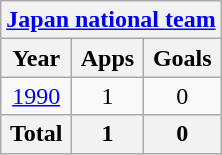<table class="wikitable" style="text-align:center">
<tr>
<th colspan=3><a href='#'>Japan national team</a></th>
</tr>
<tr>
<th>Year</th>
<th>Apps</th>
<th>Goals</th>
</tr>
<tr>
<td><a href='#'>1990</a></td>
<td>1</td>
<td>0</td>
</tr>
<tr>
<th>Total</th>
<th>1</th>
<th>0</th>
</tr>
</table>
